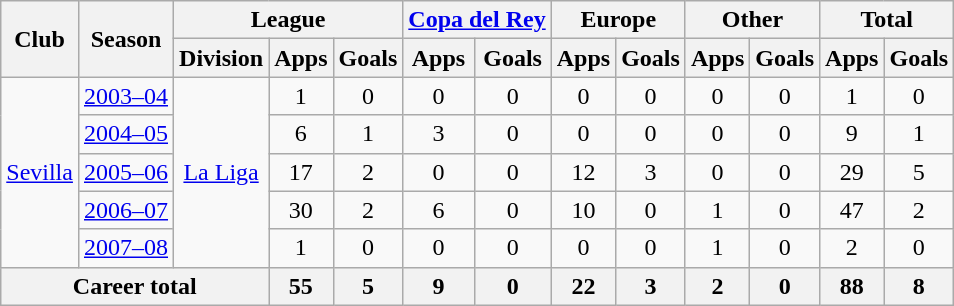<table class="wikitable" style="text-align:center">
<tr>
<th rowspan="2">Club</th>
<th rowspan="2">Season</th>
<th colspan="3">League</th>
<th colspan="2"><a href='#'>Copa del Rey</a></th>
<th colspan="2">Europe</th>
<th colspan="2">Other</th>
<th colspan="2">Total</th>
</tr>
<tr>
<th>Division</th>
<th>Apps</th>
<th>Goals</th>
<th>Apps</th>
<th>Goals</th>
<th>Apps</th>
<th>Goals</th>
<th>Apps</th>
<th>Goals</th>
<th>Apps</th>
<th>Goals</th>
</tr>
<tr>
<td rowspan="5"><a href='#'>Sevilla</a></td>
<td><a href='#'>2003–04</a></td>
<td rowspan="5"><a href='#'>La Liga</a></td>
<td>1</td>
<td>0</td>
<td>0</td>
<td>0</td>
<td>0</td>
<td>0</td>
<td>0</td>
<td>0</td>
<td>1</td>
<td>0</td>
</tr>
<tr>
<td><a href='#'>2004–05</a></td>
<td>6</td>
<td>1</td>
<td>3</td>
<td>0</td>
<td>0</td>
<td>0</td>
<td>0</td>
<td>0</td>
<td>9</td>
<td>1</td>
</tr>
<tr>
<td><a href='#'>2005–06</a></td>
<td>17</td>
<td>2</td>
<td>0</td>
<td>0</td>
<td>12</td>
<td>3</td>
<td>0</td>
<td>0</td>
<td>29</td>
<td>5</td>
</tr>
<tr>
<td><a href='#'>2006–07</a></td>
<td>30</td>
<td>2</td>
<td>6</td>
<td>0</td>
<td>10</td>
<td>0</td>
<td>1</td>
<td>0</td>
<td>47</td>
<td>2</td>
</tr>
<tr>
<td><a href='#'>2007–08</a></td>
<td>1</td>
<td>0</td>
<td>0</td>
<td>0</td>
<td>0</td>
<td>0</td>
<td>1</td>
<td>0</td>
<td>2</td>
<td>0</td>
</tr>
<tr>
<th colspan="3">Career total</th>
<th>55</th>
<th>5</th>
<th>9</th>
<th>0</th>
<th>22</th>
<th>3</th>
<th>2</th>
<th>0</th>
<th>88</th>
<th>8</th>
</tr>
</table>
